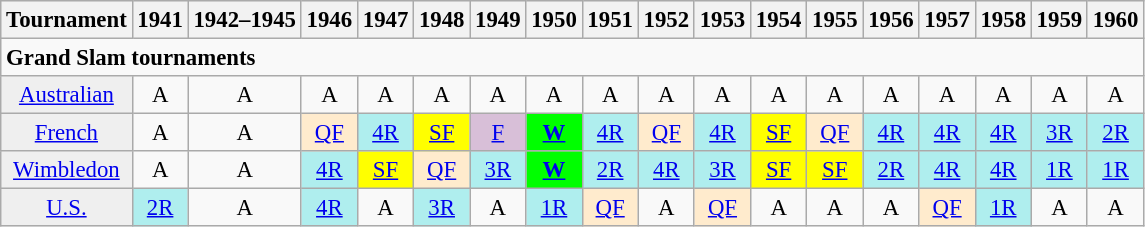<table class="wikitable" style=text-align:center;font-size:95%>
<tr bgcolor="#efefef">
<th>Tournament</th>
<th>1941</th>
<th>1942–1945</th>
<th>1946</th>
<th>1947</th>
<th>1948</th>
<th>1949</th>
<th>1950</th>
<th>1951</th>
<th>1952</th>
<th>1953</th>
<th>1954</th>
<th>1955</th>
<th>1956</th>
<th>1957</th>
<th>1958</th>
<th>1959</th>
<th>1960</th>
</tr>
<tr>
<td colspan="31" align=left><strong>Grand Slam tournaments</strong></td>
</tr>
<tr>
<td style="background:#EFEFEF;"><a href='#'>Australian</a></td>
<td align="center">A</td>
<td align="center">A</td>
<td align="center">A</td>
<td align="center">A</td>
<td align="center">A</td>
<td align="center">A</td>
<td align="center">A</td>
<td align="center">A</td>
<td align="center">A</td>
<td align="center">A</td>
<td align="center">A</td>
<td align="center">A</td>
<td align="center">A</td>
<td align="center">A</td>
<td align="center">A</td>
<td align="center">A</td>
<td align="center">A</td>
</tr>
<tr>
<td style="background:#EFEFEF;"><a href='#'>French</a></td>
<td align="center">A</td>
<td align="center">A</td>
<td align="center" style="background:#ffebcd;"><a href='#'>QF</a></td>
<td align="center" style="background:#afeeee;"><a href='#'>4R</a></td>
<td align="center" style="background:yellow;"><a href='#'>SF</a></td>
<td align="center" style="background:#D8BFD8;"><a href='#'>F</a></td>
<td align="center" style="background:#00ff00;"><strong><a href='#'>W</a></strong></td>
<td align="center" style="background:#afeeee;"><a href='#'>4R</a></td>
<td align="center" style="background:#ffebcd;"><a href='#'>QF</a></td>
<td align="center" style="background:#afeeee;"><a href='#'>4R</a></td>
<td align="center" style="background:yellow;"><a href='#'>SF</a></td>
<td align="center" style="background:#ffebcd;"><a href='#'>QF</a></td>
<td align="center" style="background:#afeeee;"><a href='#'>4R</a></td>
<td align="center" style="background:#afeeee;"><a href='#'>4R</a></td>
<td align="center" style="background:#afeeee;"><a href='#'>4R</a></td>
<td align="center" style="background:#afeeee;"><a href='#'>3R</a></td>
<td align="center" style="background:#afeeee;"><a href='#'>2R</a></td>
</tr>
<tr>
<td style="background:#EFEFEF;"><a href='#'>Wimbledon</a></td>
<td align="center">A</td>
<td align="center">A</td>
<td align="center" style="background:#afeeee;"><a href='#'>4R</a></td>
<td align="center" style="background:yellow;"><a href='#'>SF</a></td>
<td align="center" style="background:#ffebcd;"><a href='#'>QF</a></td>
<td align="center" style="background:#afeeee;"><a href='#'>3R</a></td>
<td align="center" style="background:#00ff00;"><strong><a href='#'>W</a></strong></td>
<td align="center" style="background:#afeeee;"><a href='#'>2R</a></td>
<td align="center" style="background:#afeeee;"><a href='#'>4R</a></td>
<td align="center" style="background:#afeeee;"><a href='#'>3R</a></td>
<td align="center" style="background:yellow;"><a href='#'>SF</a></td>
<td align="center" style="background:yellow;"><a href='#'>SF</a></td>
<td align="center" style="background:#afeeee;"><a href='#'>2R</a></td>
<td align="center" style="background:#afeeee;"><a href='#'>4R</a></td>
<td align="center" style="background:#afeeee;"><a href='#'>4R</a></td>
<td align="center" style="background:#afeeee;"><a href='#'>1R</a></td>
<td align="center" style="background:#afeeee;"><a href='#'>1R</a></td>
</tr>
<tr>
<td style="background:#EFEFEF;"><a href='#'>U.S.</a></td>
<td align="center" style="background:#afeeee;"><a href='#'>2R</a></td>
<td align="center">A</td>
<td align="center" style="background:#afeeee;"><a href='#'>4R</a></td>
<td align="center">A</td>
<td align="center" style="background:#afeeee;"><a href='#'>3R</a></td>
<td align="center">A</td>
<td align="center" style="background:#afeeee;"><a href='#'>1R</a></td>
<td align="center" style="background:#ffebcd;"><a href='#'>QF</a></td>
<td align="center">A</td>
<td align="center" style="background:#ffebcd;"><a href='#'>QF</a></td>
<td align="center">A</td>
<td align="center">A</td>
<td align="center">A</td>
<td align="center" style="background:#ffebcd;"><a href='#'>QF</a></td>
<td align="center" style="background:#afeeee;"><a href='#'>1R</a></td>
<td align="center">A</td>
<td align="center">A</td>
</tr>
</table>
